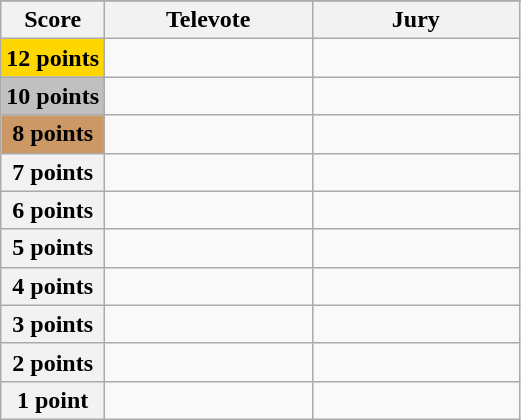<table class="wikitable">
<tr>
</tr>
<tr>
<th scope="col" width="20%">Score</th>
<th scope="col" width="40%">Televote</th>
<th scope="col" width="40%">Jury</th>
</tr>
<tr>
<th scope="row" style="background:gold">12 points</th>
<td></td>
<td></td>
</tr>
<tr>
<th scope="row" style="background:silver">10 points</th>
<td></td>
<td></td>
</tr>
<tr>
<th scope="row" style="background:#CC9966">8 points</th>
<td></td>
<td></td>
</tr>
<tr>
<th scope="row">7 points</th>
<td></td>
<td></td>
</tr>
<tr>
<th scope="row">6 points</th>
<td></td>
<td></td>
</tr>
<tr>
<th scope="row">5 points</th>
<td></td>
<td></td>
</tr>
<tr>
<th scope="row">4 points</th>
<td></td>
<td></td>
</tr>
<tr>
<th scope="row">3 points</th>
<td></td>
<td></td>
</tr>
<tr>
<th scope="row">2 points</th>
<td></td>
<td></td>
</tr>
<tr>
<th scope="row">1 point</th>
<td></td>
<td></td>
</tr>
</table>
